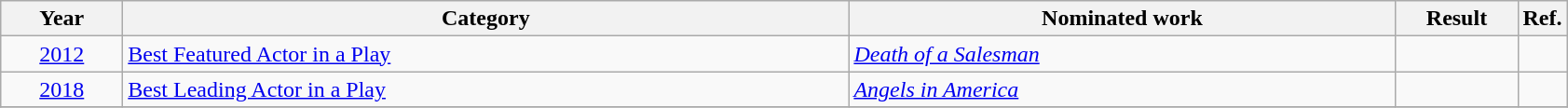<table class=wikitable>
<tr>
<th scope="col" style="width:5em;">Year</th>
<th scope="col" style="width:32em;">Category</th>
<th scope="col" style="width:24em;">Nominated work</th>
<th scope="col" style="width:5em;">Result</th>
<th>Ref.</th>
</tr>
<tr>
<td style="text-align:center;"><a href='#'>2012</a></td>
<td><a href='#'>Best Featured Actor in a Play</a></td>
<td><em><a href='#'>Death of a Salesman</a></em></td>
<td></td>
<td style="text-align:center;"></td>
</tr>
<tr>
<td style="text-align:center;"><a href='#'>2018</a></td>
<td><a href='#'>Best Leading Actor in a Play</a></td>
<td><em><a href='#'>Angels in America</a></em></td>
<td></td>
<td style="text-align:center;"></td>
</tr>
<tr>
</tr>
</table>
